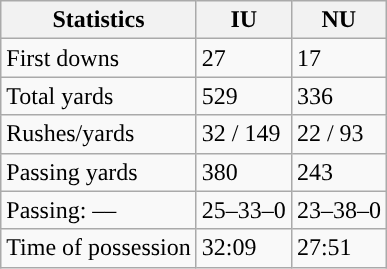<table class="wikitable" style="float:left">
<tr>
<th>Statistics</th>
<th>IU</th>
<th>NU</th>
</tr>
<tr>
<td>First downs</td>
<td>27</td>
<td>17</td>
</tr>
<tr>
<td>Total yards</td>
<td>529</td>
<td>336</td>
</tr>
<tr>
<td>Rushes/yards</td>
<td>32 / 149</td>
<td>22 / 93</td>
</tr>
<tr>
<td>Passing yards</td>
<td>380</td>
<td>243</td>
</tr>
<tr>
<td>Passing: ––</td>
<td>25–33–0</td>
<td>23–38–0</td>
</tr>
<tr>
<td>Time of possession</td>
<td>32:09</td>
<td>27:51</td>
</tr>
</table>
